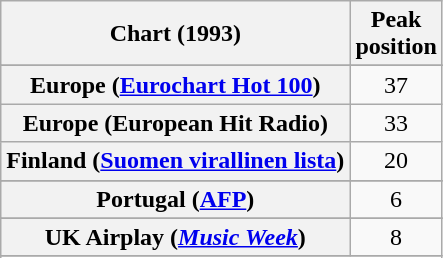<table class="wikitable sortable plainrowheaders" style="text-align:center">
<tr>
<th>Chart (1993)</th>
<th>Peak<br>position</th>
</tr>
<tr>
</tr>
<tr>
</tr>
<tr>
</tr>
<tr>
<th scope="row">Europe (<a href='#'>Eurochart Hot 100</a>)</th>
<td>37</td>
</tr>
<tr>
<th scope="row">Europe (European Hit Radio)</th>
<td>33</td>
</tr>
<tr>
<th scope="row">Finland (<a href='#'>Suomen virallinen lista</a>)</th>
<td>20</td>
</tr>
<tr>
</tr>
<tr>
</tr>
<tr>
</tr>
<tr>
<th scope="row">Portugal (<a href='#'>AFP</a>)</th>
<td>6</td>
</tr>
<tr>
</tr>
<tr>
</tr>
<tr>
<th scope="row">UK Airplay (<em><a href='#'>Music Week</a></em>)</th>
<td>8</td>
</tr>
<tr>
</tr>
<tr>
</tr>
</table>
